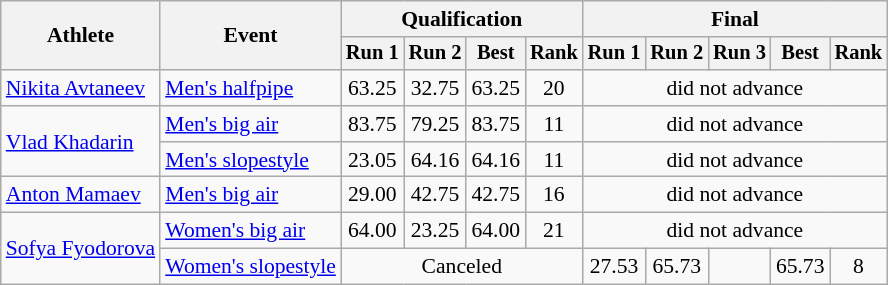<table class="wikitable" style="font-size:90%">
<tr>
<th rowspan="2">Athlete</th>
<th rowspan="2">Event</th>
<th colspan="4">Qualification</th>
<th colspan="5">Final</th>
</tr>
<tr style="font-size:95%">
<th>Run 1</th>
<th>Run 2</th>
<th>Best</th>
<th>Rank</th>
<th>Run 1</th>
<th>Run 2</th>
<th>Run 3</th>
<th>Best</th>
<th>Rank</th>
</tr>
<tr align=center>
<td align=left><a href='#'>Nikita Avtaneev</a></td>
<td align=left><a href='#'>Men's halfpipe</a></td>
<td>63.25</td>
<td>32.75</td>
<td>63.25</td>
<td>20</td>
<td colspan=5>did not advance</td>
</tr>
<tr align=center>
<td align=left rowspan=2><a href='#'>Vlad Khadarin</a></td>
<td align=left><a href='#'>Men's big air</a></td>
<td>83.75</td>
<td>79.25</td>
<td>83.75</td>
<td>11</td>
<td colspan=5>did not advance</td>
</tr>
<tr align=center>
<td align=left><a href='#'>Men's slopestyle</a></td>
<td>23.05</td>
<td>64.16</td>
<td>64.16</td>
<td>11</td>
<td colspan=5>did not advance</td>
</tr>
<tr align=center>
<td align=left><a href='#'>Anton Mamaev</a></td>
<td align=left><a href='#'>Men's big air</a></td>
<td>29.00</td>
<td>42.75</td>
<td>42.75</td>
<td>16</td>
<td colspan=5>did not advance</td>
</tr>
<tr align=center>
<td align=left rowspan=2><a href='#'>Sofya Fyodorova</a></td>
<td align=left><a href='#'>Women's big air</a></td>
<td>64.00</td>
<td>23.25</td>
<td>64.00</td>
<td>21</td>
<td colspan=5>did not advance</td>
</tr>
<tr align=center>
<td align=left><a href='#'>Women's slopestyle</a></td>
<td colspan=4>Canceled</td>
<td>27.53</td>
<td>65.73</td>
<td></td>
<td>65.73</td>
<td>8</td>
</tr>
</table>
